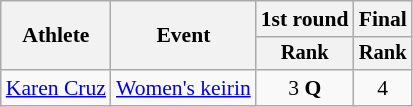<table class="wikitable" style="font-size:90%">
<tr>
<th rowspan=2>Athlete</th>
<th rowspan=2>Event</th>
<th>1st round</th>
<th>Final</th>
</tr>
<tr style="font-size:95%">
<th>Rank</th>
<th>Rank</th>
</tr>
<tr align=center>
<td align=left><a href='#'>Karen Cruz</a></td>
<td align=left><a href='#'>Women's keirin</a></td>
<td>3 <strong>Q</strong></td>
<td>4</td>
</tr>
</table>
